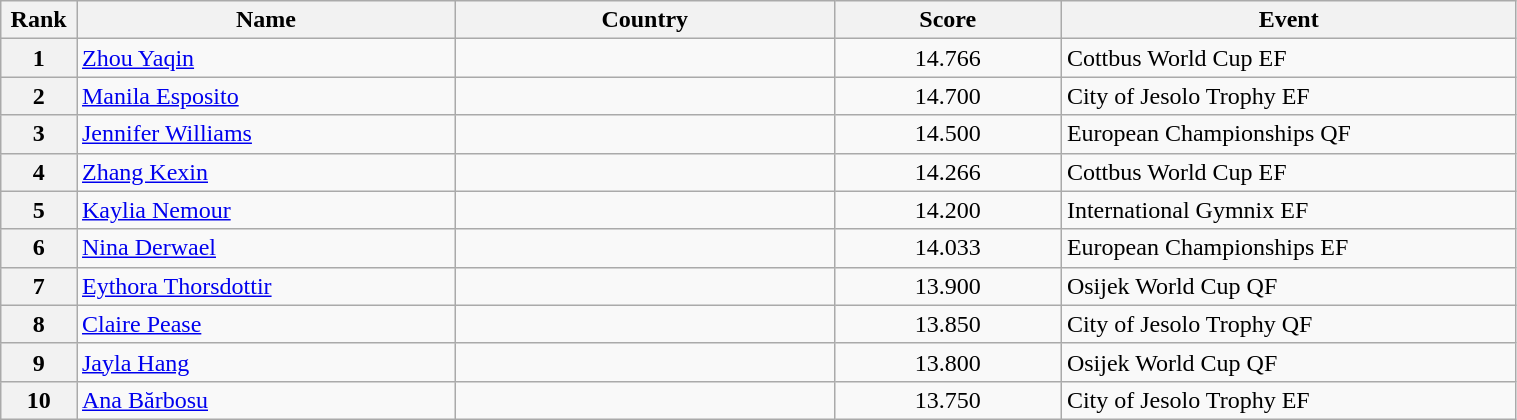<table class="wikitable sortable" style="width:80%;">
<tr>
<th style="text-align:center; width:5%;">Rank</th>
<th style="text-align:center; width:25%;">Name</th>
<th style="text-align:center; width:25%;">Country</th>
<th style="text-align:center; width:15%;">Score</th>
<th style="text-align:center; width:30%;">Event</th>
</tr>
<tr>
<th>1</th>
<td><a href='#'>Zhou Yaqin</a></td>
<td></td>
<td align="center">14.766</td>
<td>Cottbus World Cup EF</td>
</tr>
<tr>
<th>2</th>
<td><a href='#'>Manila Esposito</a></td>
<td></td>
<td align="center">14.700</td>
<td>City of Jesolo Trophy EF</td>
</tr>
<tr>
<th>3</th>
<td><a href='#'>Jennifer Williams</a></td>
<td></td>
<td align="center">14.500</td>
<td>European Championships QF</td>
</tr>
<tr>
<th>4</th>
<td><a href='#'>Zhang Kexin</a></td>
<td></td>
<td align="center">14.266</td>
<td>Cottbus World Cup EF</td>
</tr>
<tr>
<th>5</th>
<td><a href='#'>Kaylia Nemour</a></td>
<td></td>
<td align="center">14.200</td>
<td>International Gymnix EF</td>
</tr>
<tr>
<th>6</th>
<td><a href='#'>Nina Derwael</a></td>
<td></td>
<td align="center">14.033</td>
<td>European Championships EF</td>
</tr>
<tr>
<th>7</th>
<td><a href='#'>Eythora Thorsdottir</a></td>
<td></td>
<td align="center">13.900</td>
<td>Osijek World Cup QF</td>
</tr>
<tr>
<th>8</th>
<td><a href='#'>Claire Pease</a></td>
<td></td>
<td align="center">13.850</td>
<td>City of Jesolo Trophy QF</td>
</tr>
<tr>
<th>9</th>
<td><a href='#'>Jayla Hang</a></td>
<td></td>
<td align="center">13.800</td>
<td>Osijek World Cup QF</td>
</tr>
<tr>
<th>10</th>
<td><a href='#'>Ana Bărbosu</a></td>
<td></td>
<td align="center">13.750</td>
<td>City of Jesolo Trophy EF</td>
</tr>
</table>
